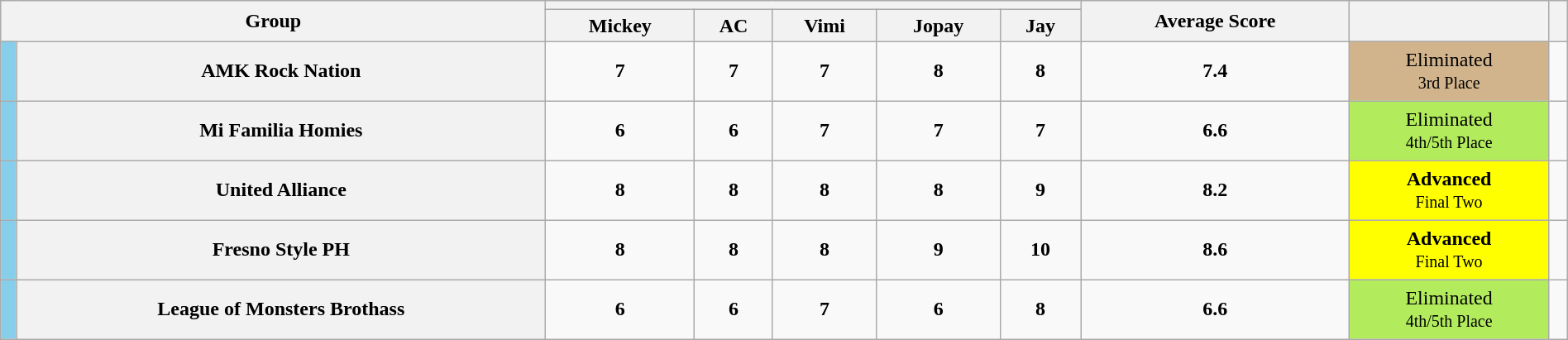<table class="wikitable plainrowheaders" style="text-align:center; width:100%">
<tr>
<th colspan="2" rowspan="2">Group</th>
<th colspan="5"></th>
<th rowspan="2">Average Score</th>
<th rowspan="2"></th>
<th rowspan="2"></th>
</tr>
<tr>
<th>Mickey</th>
<th>AC</th>
<th>Vimi</th>
<th>Jopay</th>
<th>Jay</th>
</tr>
<tr style="height: 3em;">
<td width="01%" style="background:#87CEEB;"></td>
<th>AMK Rock Nation<br><small></small></th>
<td><strong>7</strong><br></td>
<td><strong>7</strong><br></td>
<td><strong>7</strong><br></td>
<td><strong>8</strong><br></td>
<td><strong>8</strong><br></td>
<td><strong>7.4</strong><br></td>
<td style="background:tan;">Eliminated<br><small>3rd Place</small></td>
<td></td>
</tr>
<tr style="height: 3em;">
<td width="01%" style="background:#87CEEB;"></td>
<th>Mi Familia Homies<br><small></small></th>
<td><strong>6</strong><br></td>
<td><strong>6</strong><br></td>
<td><strong>7</strong><br></td>
<td><strong>7</strong><br></td>
<td><strong>7</strong><br></td>
<td><strong>6.6</strong><br></td>
<td style="background:#b2ec5d;">Eliminated<br><small>4th/5th Place</small></td>
<td></td>
</tr>
<tr style="height: 3em;">
<td width="01%" style="background:#87CEEB;"></td>
<th>United Alliance<br><small></small></th>
<td><strong>8</strong><br></td>
<td><strong>8</strong><br></td>
<td><strong>8</strong><br></td>
<td><strong>8</strong><br></td>
<td><strong>9</strong><br></td>
<td><strong>8.2</strong><br></td>
<td style="background:yellow;"><strong>Advanced</strong><br><small>Final Two</small></td>
<td></td>
</tr>
<tr style="height: 3em;">
<td width="01%" style="background:#87ceeb;"></td>
<th>Fresno Style PH<br><small></small></th>
<td><strong>8</strong><br></td>
<td><strong>8</strong><br></td>
<td><strong>8</strong><br></td>
<td><strong>9</strong><br></td>
<td><strong>10</strong><br></td>
<td><strong>8.6</strong><br></td>
<td style="background:yellow;"><strong>Advanced</strong><br><small>Final Two</small></td>
<td></td>
</tr>
<tr style="height: 3em;">
<td width="01%" style="background:#87CEEB;"></td>
<th>League of Monsters Brothass<br><small></small></th>
<td><strong>6</strong><br></td>
<td><strong>6</strong><br></td>
<td><strong>7</strong><br></td>
<td><strong>6</strong><br></td>
<td><strong>8</strong><br></td>
<td><strong>6.6</strong><br></td>
<td style="background:#b2ec5d;">Eliminated<br><small>4th/5th Place</small></td>
<td></td>
</tr>
</table>
